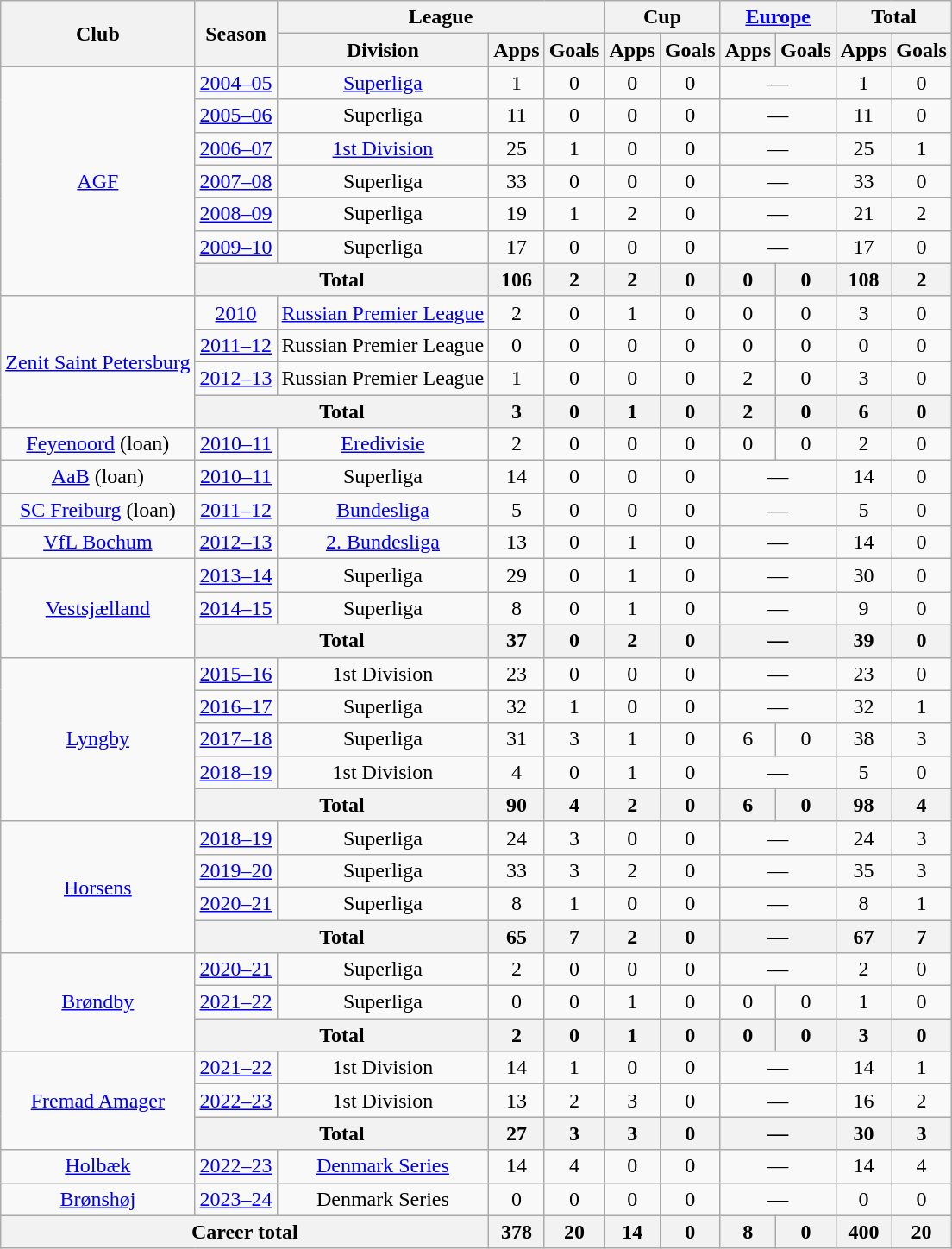<table class="wikitable" style="text-align:center">
<tr>
<th rowspan="2">Club</th>
<th rowspan="2">Season</th>
<th colspan="3">League</th>
<th colspan="2">Cup</th>
<th colspan="2"><a href='#'>Europe</a></th>
<th colspan="2">Total</th>
</tr>
<tr>
<th>Division</th>
<th>Apps</th>
<th>Goals</th>
<th>Apps</th>
<th>Goals</th>
<th>Apps</th>
<th>Goals</th>
<th>Apps</th>
<th>Goals</th>
</tr>
<tr>
<td rowspan="7"><a href='#'>AGF</a></td>
<td><a href='#'>2004–05</a></td>
<td><a href='#'>Superliga</a></td>
<td>1</td>
<td>0</td>
<td>0</td>
<td>0</td>
<td colspan="2">—</td>
<td>1</td>
<td>0</td>
</tr>
<tr>
<td><a href='#'>2005–06</a></td>
<td>Superliga</td>
<td>11</td>
<td>0</td>
<td>0</td>
<td>0</td>
<td colspan="2">—</td>
<td>11</td>
<td>0</td>
</tr>
<tr>
<td><a href='#'>2006–07</a></td>
<td><a href='#'>1st Division</a></td>
<td>25</td>
<td>1</td>
<td>0</td>
<td>0</td>
<td colspan="2">—</td>
<td>25</td>
<td>1</td>
</tr>
<tr>
<td><a href='#'>2007–08</a></td>
<td>Superliga</td>
<td>33</td>
<td>0</td>
<td>0</td>
<td>0</td>
<td colspan="2">—</td>
<td>33</td>
<td>0</td>
</tr>
<tr>
<td><a href='#'>2008–09</a></td>
<td>Superliga</td>
<td>19</td>
<td>1</td>
<td>2</td>
<td>0</td>
<td colspan="2">—</td>
<td>21</td>
<td>2</td>
</tr>
<tr>
<td><a href='#'>2009–10</a></td>
<td>Superliga</td>
<td>17</td>
<td>0</td>
<td>0</td>
<td>0</td>
<td colspan="2">—</td>
<td>17</td>
<td>0</td>
</tr>
<tr>
<th colspan="2">Total</th>
<th>106</th>
<th>2</th>
<th>2</th>
<th>0</th>
<th>0</th>
<th>0</th>
<th>108</th>
<th>2</th>
</tr>
<tr>
<td rowspan="4"><a href='#'>Zenit Saint Petersburg</a></td>
<td><a href='#'>2010</a></td>
<td><a href='#'>Russian Premier League</a></td>
<td>2</td>
<td>0</td>
<td>1</td>
<td>0</td>
<td>0</td>
<td>0</td>
<td>3</td>
<td>0</td>
</tr>
<tr>
<td><a href='#'>2011–12</a></td>
<td>Russian Premier League</td>
<td>0</td>
<td>0</td>
<td>0</td>
<td>0</td>
<td>0</td>
<td>0</td>
<td>0</td>
<td>0</td>
</tr>
<tr>
<td><a href='#'>2012–13</a></td>
<td>Russian Premier League</td>
<td>1</td>
<td>0</td>
<td>0</td>
<td>0</td>
<td>2</td>
<td>0</td>
<td>3</td>
<td>0</td>
</tr>
<tr>
<th colspan="2">Total</th>
<th>3</th>
<th>0</th>
<th>1</th>
<th>0</th>
<th>2</th>
<th>0</th>
<th>6</th>
<th>0</th>
</tr>
<tr>
<td><a href='#'>Feyenoord</a> (loan)</td>
<td><a href='#'>2010–11</a></td>
<td><a href='#'>Eredivisie</a></td>
<td>2</td>
<td>0</td>
<td>0</td>
<td>0</td>
<td>0</td>
<td>0</td>
<td>2</td>
<td>0</td>
</tr>
<tr>
<td><a href='#'>AaB</a> (loan)</td>
<td><a href='#'>2010–11</a></td>
<td>Superliga</td>
<td>14</td>
<td>0</td>
<td>0</td>
<td>0</td>
<td colspan="2">—</td>
<td>14</td>
<td>0</td>
</tr>
<tr>
<td><a href='#'>SC Freiburg</a> (loan)</td>
<td><a href='#'>2011–12</a></td>
<td><a href='#'>Bundesliga</a></td>
<td>5</td>
<td>0</td>
<td>0</td>
<td>0</td>
<td colspan="2">—</td>
<td>5</td>
<td>0</td>
</tr>
<tr>
<td><a href='#'>VfL Bochum</a></td>
<td><a href='#'>2012–13</a></td>
<td><a href='#'>2. Bundesliga</a></td>
<td>13</td>
<td>0</td>
<td>1</td>
<td>0</td>
<td colspan="2">—</td>
<td>14</td>
<td>0</td>
</tr>
<tr>
<td rowspan="3"><a href='#'>Vestsjælland</a></td>
<td><a href='#'>2013–14</a></td>
<td>Superliga</td>
<td>29</td>
<td>0</td>
<td>1</td>
<td>0</td>
<td colspan="2">—</td>
<td>30</td>
<td>0</td>
</tr>
<tr>
<td><a href='#'>2014–15</a></td>
<td>Superliga</td>
<td>8</td>
<td>0</td>
<td>1</td>
<td>0</td>
<td colspan="2">—</td>
<td>9</td>
<td>0</td>
</tr>
<tr>
<th colspan="2">Total</th>
<th>37</th>
<th>0</th>
<th>2</th>
<th>0</th>
<th colspan="2">—</th>
<th>39</th>
<th>0</th>
</tr>
<tr>
<td rowspan="5"><a href='#'>Lyngby</a></td>
<td><a href='#'>2015–16</a></td>
<td>1st Division</td>
<td>23</td>
<td>0</td>
<td>0</td>
<td>0</td>
<td colspan="2">—</td>
<td>23</td>
<td>0</td>
</tr>
<tr>
<td><a href='#'>2016–17</a></td>
<td>Superliga</td>
<td>32</td>
<td>1</td>
<td>0</td>
<td>0</td>
<td colspan="2">—</td>
<td>32</td>
<td>1</td>
</tr>
<tr>
<td><a href='#'>2017–18</a></td>
<td>Superliga</td>
<td>31</td>
<td>3</td>
<td>1</td>
<td>0</td>
<td>6</td>
<td>0</td>
<td>38</td>
<td>3</td>
</tr>
<tr>
<td><a href='#'>2018–19</a></td>
<td>1st Division</td>
<td>4</td>
<td>0</td>
<td>1</td>
<td>0</td>
<td colspan="2">—</td>
<td>5</td>
<td>0</td>
</tr>
<tr>
<th colspan="2">Total</th>
<th>90</th>
<th>4</th>
<th>2</th>
<th>0</th>
<th>6</th>
<th>0</th>
<th>98</th>
<th>4</th>
</tr>
<tr>
<td rowspan="4"><a href='#'>Horsens</a></td>
<td><a href='#'>2018–19</a></td>
<td>Superliga</td>
<td>24</td>
<td>3</td>
<td>0</td>
<td>0</td>
<td colspan="2">—</td>
<td>24</td>
<td>3</td>
</tr>
<tr>
<td><a href='#'>2019–20</a></td>
<td>Superliga</td>
<td>33</td>
<td>3</td>
<td>2</td>
<td>0</td>
<td colspan="2">—</td>
<td>35</td>
<td>3</td>
</tr>
<tr>
<td><a href='#'>2020–21</a></td>
<td>Superliga</td>
<td>8</td>
<td>1</td>
<td>0</td>
<td>0</td>
<td colspan="2">—</td>
<td>8</td>
<td>1</td>
</tr>
<tr>
<th colspan="2">Total</th>
<th>65</th>
<th>7</th>
<th>2</th>
<th>0</th>
<th colspan="2">—</th>
<th>67</th>
<th>7</th>
</tr>
<tr>
<td rowspan="3"><a href='#'>Brøndby</a></td>
<td><a href='#'>2020–21</a></td>
<td>Superliga</td>
<td>2</td>
<td>0</td>
<td>0</td>
<td>0</td>
<td colspan="2">—</td>
<td>2</td>
<td>0</td>
</tr>
<tr>
<td><a href='#'>2021–22</a></td>
<td>Superliga</td>
<td>0</td>
<td>0</td>
<td>1</td>
<td>0</td>
<td>0</td>
<td>0</td>
<td>1</td>
<td>0</td>
</tr>
<tr>
<th colspan="2">Total</th>
<th>2</th>
<th>0</th>
<th>1</th>
<th>0</th>
<th>0</th>
<th>0</th>
<th>3</th>
<th>0</th>
</tr>
<tr>
<td rowspan="3"><a href='#'>Fremad Amager</a></td>
<td><a href='#'>2021–22</a></td>
<td>1st Division</td>
<td>14</td>
<td>1</td>
<td>0</td>
<td>0</td>
<td colspan="2">—</td>
<td>14</td>
<td>1</td>
</tr>
<tr>
<td><a href='#'>2022–23</a></td>
<td>1st Division</td>
<td>13</td>
<td>2</td>
<td>3</td>
<td>0</td>
<td colspan="2">—</td>
<td>16</td>
<td>2</td>
</tr>
<tr>
<th colspan="2">Total</th>
<th>27</th>
<th>3</th>
<th>3</th>
<th>0</th>
<th colspan="2">—</th>
<th>30</th>
<th>3</th>
</tr>
<tr>
<td><a href='#'>Holbæk</a></td>
<td><a href='#'>2022–23</a></td>
<td><a href='#'>Denmark Series</a></td>
<td>14</td>
<td>4</td>
<td>0</td>
<td>0</td>
<td colspan="2">—</td>
<td>14</td>
<td>4</td>
</tr>
<tr>
<td><a href='#'>Brønshøj</a></td>
<td><a href='#'>2023–24</a></td>
<td>Denmark Series</td>
<td>0</td>
<td>0</td>
<td>0</td>
<td>0</td>
<td colspan="2">—</td>
<td>0</td>
<td>0</td>
</tr>
<tr>
<th colspan="3">Career total</th>
<th>378</th>
<th>20</th>
<th>14</th>
<th>0</th>
<th>8</th>
<th>0</th>
<th>400</th>
<th>20</th>
</tr>
</table>
